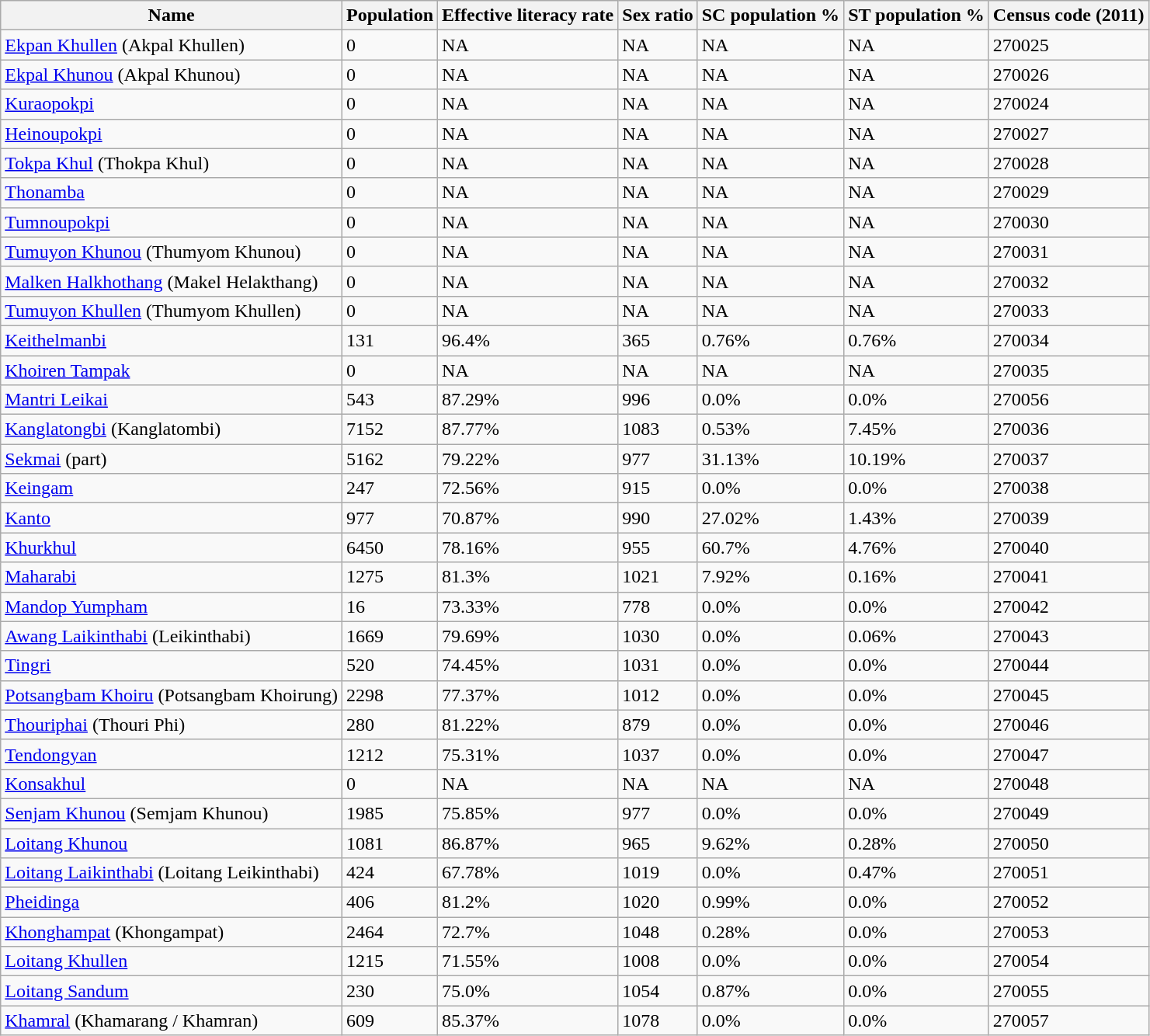<table class="wikitable sortable">
<tr>
<th>Name</th>
<th>Population</th>
<th>Effective literacy rate</th>
<th>Sex ratio</th>
<th>SC population %</th>
<th>ST population %</th>
<th>Census code (2011)</th>
</tr>
<tr>
<td><a href='#'>Ekpan Khullen</a> (Akpal Khullen)</td>
<td>0</td>
<td>NA</td>
<td>NA</td>
<td>NA</td>
<td>NA</td>
<td>270025</td>
</tr>
<tr>
<td><a href='#'>Ekpal Khunou</a> (Akpal Khunou)</td>
<td>0</td>
<td>NA</td>
<td>NA</td>
<td>NA</td>
<td>NA</td>
<td>270026</td>
</tr>
<tr>
<td><a href='#'>Kuraopokpi</a></td>
<td>0</td>
<td>NA</td>
<td>NA</td>
<td>NA</td>
<td>NA</td>
<td>270024</td>
</tr>
<tr>
<td><a href='#'>Heinoupokpi</a></td>
<td>0</td>
<td>NA</td>
<td>NA</td>
<td>NA</td>
<td>NA</td>
<td>270027</td>
</tr>
<tr>
<td><a href='#'>Tokpa Khul</a> (Thokpa Khul)</td>
<td>0</td>
<td>NA</td>
<td>NA</td>
<td>NA</td>
<td>NA</td>
<td>270028</td>
</tr>
<tr>
<td><a href='#'>Thonamba</a></td>
<td>0</td>
<td>NA</td>
<td>NA</td>
<td>NA</td>
<td>NA</td>
<td>270029</td>
</tr>
<tr>
<td><a href='#'>Tumnoupokpi</a></td>
<td>0</td>
<td>NA</td>
<td>NA</td>
<td>NA</td>
<td>NA</td>
<td>270030</td>
</tr>
<tr>
<td><a href='#'>Tumuyon Khunou</a> (Thumyom Khunou)</td>
<td>0</td>
<td>NA</td>
<td>NA</td>
<td>NA</td>
<td>NA</td>
<td>270031</td>
</tr>
<tr>
<td><a href='#'>Malken Halkhothang</a> (Makel Helakthang)</td>
<td>0</td>
<td>NA</td>
<td>NA</td>
<td>NA</td>
<td>NA</td>
<td>270032</td>
</tr>
<tr>
<td><a href='#'>Tumuyon Khullen</a> (Thumyom Khullen)</td>
<td>0</td>
<td>NA</td>
<td>NA</td>
<td>NA</td>
<td>NA</td>
<td>270033</td>
</tr>
<tr>
<td><a href='#'>Keithelmanbi</a></td>
<td>131</td>
<td>96.4%</td>
<td>365</td>
<td>0.76%</td>
<td>0.76%</td>
<td>270034</td>
</tr>
<tr>
<td><a href='#'>Khoiren Tampak</a></td>
<td>0</td>
<td>NA</td>
<td>NA</td>
<td>NA</td>
<td>NA</td>
<td>270035</td>
</tr>
<tr>
<td><a href='#'>Mantri Leikai</a></td>
<td>543</td>
<td>87.29%</td>
<td>996</td>
<td>0.0%</td>
<td>0.0%</td>
<td>270056</td>
</tr>
<tr>
<td><a href='#'>Kanglatongbi</a> (Kanglatombi)</td>
<td>7152</td>
<td>87.77%</td>
<td>1083</td>
<td>0.53%</td>
<td>7.45%</td>
<td>270036</td>
</tr>
<tr>
<td><a href='#'>Sekmai</a> (part)</td>
<td>5162</td>
<td>79.22%</td>
<td>977</td>
<td>31.13%</td>
<td>10.19%</td>
<td>270037</td>
</tr>
<tr>
<td><a href='#'>Keingam</a></td>
<td>247</td>
<td>72.56%</td>
<td>915</td>
<td>0.0%</td>
<td>0.0%</td>
<td>270038</td>
</tr>
<tr>
<td><a href='#'>Kanto</a></td>
<td>977</td>
<td>70.87%</td>
<td>990</td>
<td>27.02%</td>
<td>1.43%</td>
<td>270039</td>
</tr>
<tr>
<td><a href='#'>Khurkhul</a></td>
<td>6450</td>
<td>78.16%</td>
<td>955</td>
<td>60.7%</td>
<td>4.76%</td>
<td>270040</td>
</tr>
<tr>
<td><a href='#'>Maharabi</a></td>
<td>1275</td>
<td>81.3%</td>
<td>1021</td>
<td>7.92%</td>
<td>0.16%</td>
<td>270041</td>
</tr>
<tr>
<td><a href='#'>Mandop Yumpham</a></td>
<td>16</td>
<td>73.33%</td>
<td>778</td>
<td>0.0%</td>
<td>0.0%</td>
<td>270042</td>
</tr>
<tr>
<td><a href='#'>Awang Laikinthabi</a> (Leikinthabi)</td>
<td>1669</td>
<td>79.69%</td>
<td>1030</td>
<td>0.0%</td>
<td>0.06%</td>
<td>270043</td>
</tr>
<tr>
<td><a href='#'>Tingri</a></td>
<td>520</td>
<td>74.45%</td>
<td>1031</td>
<td>0.0%</td>
<td>0.0%</td>
<td>270044</td>
</tr>
<tr>
<td><a href='#'>Potsangbam Khoiru</a> (Potsangbam Khoirung)</td>
<td>2298</td>
<td>77.37%</td>
<td>1012</td>
<td>0.0%</td>
<td>0.0%</td>
<td>270045</td>
</tr>
<tr>
<td><a href='#'>Thouriphai</a> (Thouri Phi)</td>
<td>280</td>
<td>81.22%</td>
<td>879</td>
<td>0.0%</td>
<td>0.0%</td>
<td>270046</td>
</tr>
<tr>
<td><a href='#'>Tendongyan</a></td>
<td>1212</td>
<td>75.31%</td>
<td>1037</td>
<td>0.0%</td>
<td>0.0%</td>
<td>270047</td>
</tr>
<tr>
<td><a href='#'>Konsakhul</a></td>
<td>0</td>
<td>NA</td>
<td>NA</td>
<td>NA</td>
<td>NA</td>
<td>270048</td>
</tr>
<tr>
<td><a href='#'>Senjam Khunou</a> (Semjam Khunou)</td>
<td>1985</td>
<td>75.85%</td>
<td>977</td>
<td>0.0%</td>
<td>0.0%</td>
<td>270049</td>
</tr>
<tr>
<td><a href='#'>Loitang Khunou</a></td>
<td>1081</td>
<td>86.87%</td>
<td>965</td>
<td>9.62%</td>
<td>0.28%</td>
<td>270050</td>
</tr>
<tr>
<td><a href='#'>Loitang Laikinthabi</a> (Loitang Leikinthabi)</td>
<td>424</td>
<td>67.78%</td>
<td>1019</td>
<td>0.0%</td>
<td>0.47%</td>
<td>270051</td>
</tr>
<tr>
<td><a href='#'>Pheidinga</a></td>
<td>406</td>
<td>81.2%</td>
<td>1020</td>
<td>0.99%</td>
<td>0.0%</td>
<td>270052</td>
</tr>
<tr>
<td><a href='#'>Khonghampat</a> (Khongampat)</td>
<td>2464</td>
<td>72.7%</td>
<td>1048</td>
<td>0.28%</td>
<td>0.0%</td>
<td>270053</td>
</tr>
<tr>
<td><a href='#'>Loitang Khullen</a></td>
<td>1215</td>
<td>71.55%</td>
<td>1008</td>
<td>0.0%</td>
<td>0.0%</td>
<td>270054</td>
</tr>
<tr>
<td><a href='#'>Loitang Sandum</a></td>
<td>230</td>
<td>75.0%</td>
<td>1054</td>
<td>0.87%</td>
<td>0.0%</td>
<td>270055</td>
</tr>
<tr>
<td><a href='#'>Khamral</a> (Khamarang / Khamran)</td>
<td>609</td>
<td>85.37%</td>
<td>1078</td>
<td>0.0%</td>
<td>0.0%</td>
<td>270057</td>
</tr>
</table>
